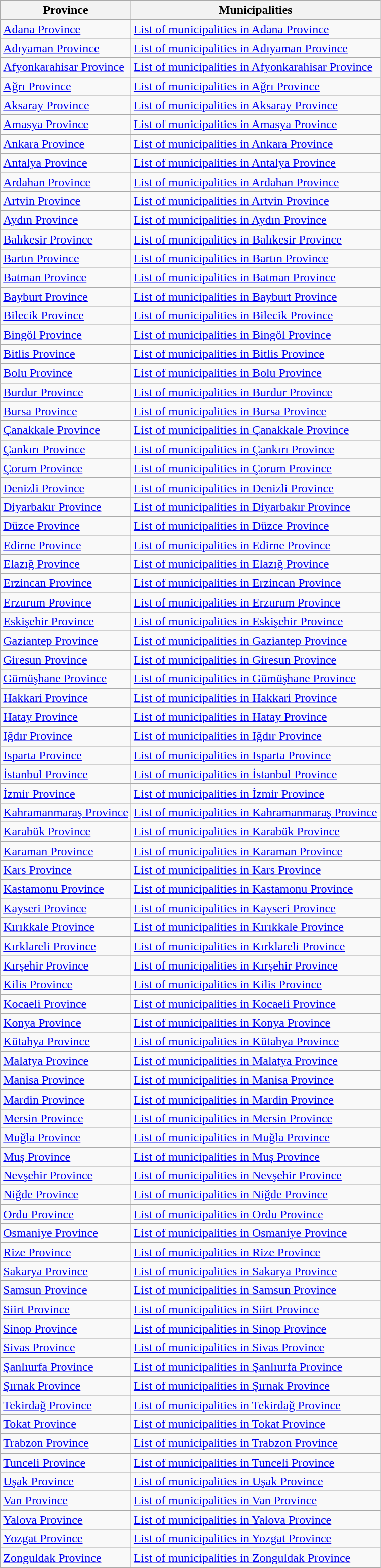<table class="wikitable">
<tr>
<th>Province</th>
<th>Municipalities</th>
</tr>
<tr>
<td><a href='#'>Adana Province</a></td>
<td><a href='#'>List of municipalities in Adana Province</a></td>
</tr>
<tr>
<td><a href='#'>Adıyaman Province</a></td>
<td><a href='#'>List of municipalities in Adıyaman Province</a></td>
</tr>
<tr>
<td><a href='#'>Afyonkarahisar Province</a></td>
<td><a href='#'>List of municipalities in Afyonkarahisar Province</a></td>
</tr>
<tr>
<td><a href='#'>Ağrı Province</a></td>
<td><a href='#'>List of municipalities in Ağrı Province</a></td>
</tr>
<tr>
<td><a href='#'>Aksaray Province</a></td>
<td><a href='#'>List of municipalities in Aksaray Province</a></td>
</tr>
<tr>
<td><a href='#'>Amasya Province</a></td>
<td><a href='#'>List of municipalities in Amasya Province</a></td>
</tr>
<tr>
<td><a href='#'>Ankara Province</a></td>
<td><a href='#'>List of municipalities in Ankara Province</a></td>
</tr>
<tr>
<td><a href='#'>Antalya Province</a></td>
<td><a href='#'>List of municipalities in Antalya Province</a></td>
</tr>
<tr>
<td><a href='#'>Ardahan Province</a></td>
<td><a href='#'>List of municipalities in Ardahan Province</a></td>
</tr>
<tr>
<td><a href='#'>Artvin Province</a></td>
<td><a href='#'>List of municipalities in Artvin Province</a></td>
</tr>
<tr>
<td><a href='#'>Aydın Province</a></td>
<td><a href='#'>List of municipalities in Aydın Province</a></td>
</tr>
<tr>
<td><a href='#'>Balıkesir Province</a></td>
<td><a href='#'>List of municipalities in Balıkesir Province</a></td>
</tr>
<tr>
<td><a href='#'>Bartın Province</a></td>
<td><a href='#'>List of municipalities in Bartın Province</a></td>
</tr>
<tr>
<td><a href='#'>Batman Province</a></td>
<td><a href='#'>List of municipalities in Batman Province</a></td>
</tr>
<tr>
<td><a href='#'>Bayburt Province</a></td>
<td><a href='#'>List of municipalities in Bayburt Province</a></td>
</tr>
<tr>
<td><a href='#'>Bilecik Province</a></td>
<td><a href='#'>List of municipalities in Bilecik Province</a></td>
</tr>
<tr>
<td><a href='#'>Bingöl Province</a></td>
<td><a href='#'>List of municipalities in Bingöl Province</a></td>
</tr>
<tr>
<td><a href='#'>Bitlis Province</a></td>
<td><a href='#'>List of municipalities in Bitlis Province</a></td>
</tr>
<tr>
<td><a href='#'>Bolu Province</a></td>
<td><a href='#'>List of municipalities in Bolu Province</a></td>
</tr>
<tr>
<td><a href='#'>Burdur Province</a></td>
<td><a href='#'>List of municipalities in Burdur Province</a></td>
</tr>
<tr>
<td><a href='#'>Bursa Province</a></td>
<td><a href='#'>List of municipalities in Bursa Province</a></td>
</tr>
<tr>
<td><a href='#'>Çanakkale Province</a></td>
<td><a href='#'>List of municipalities in Çanakkale Province</a></td>
</tr>
<tr>
<td><a href='#'>Çankırı Province</a></td>
<td><a href='#'>List of municipalities in Çankırı Province</a></td>
</tr>
<tr>
<td><a href='#'>Çorum Province</a></td>
<td><a href='#'>List of municipalities in Çorum Province</a></td>
</tr>
<tr>
<td><a href='#'>Denizli Province</a></td>
<td><a href='#'>List of municipalities in Denizli Province</a></td>
</tr>
<tr>
<td><a href='#'>Diyarbakır Province</a></td>
<td><a href='#'>List of municipalities in Diyarbakır Province</a></td>
</tr>
<tr>
<td><a href='#'>Düzce Province</a></td>
<td><a href='#'>List of municipalities in Düzce Province</a></td>
</tr>
<tr>
<td><a href='#'>Edirne Province</a></td>
<td><a href='#'>List of municipalities in Edirne Province</a></td>
</tr>
<tr>
<td><a href='#'>Elazığ Province</a></td>
<td><a href='#'>List of municipalities in Elazığ Province</a></td>
</tr>
<tr>
<td><a href='#'>Erzincan Province</a></td>
<td><a href='#'>List of municipalities in Erzincan Province</a></td>
</tr>
<tr>
<td><a href='#'>Erzurum Province</a></td>
<td><a href='#'>List of municipalities in Erzurum Province</a></td>
</tr>
<tr>
<td><a href='#'>Eskişehir Province</a></td>
<td><a href='#'>List of municipalities in Eskişehir Province</a></td>
</tr>
<tr>
<td><a href='#'>Gaziantep Province</a></td>
<td><a href='#'>List of municipalities in Gaziantep Province</a></td>
</tr>
<tr>
<td><a href='#'>Giresun Province</a></td>
<td><a href='#'>List of municipalities in Giresun Province</a></td>
</tr>
<tr>
<td><a href='#'>Gümüşhane Province</a></td>
<td><a href='#'>List of municipalities in Gümüşhane Province</a></td>
</tr>
<tr>
<td><a href='#'>Hakkari Province</a></td>
<td><a href='#'>List of municipalities in Hakkari Province</a></td>
</tr>
<tr>
<td><a href='#'>Hatay Province</a></td>
<td><a href='#'>List of municipalities in Hatay Province</a></td>
</tr>
<tr>
<td><a href='#'>Iğdır Province</a></td>
<td><a href='#'>List of municipalities in Iğdır Province</a></td>
</tr>
<tr>
<td><a href='#'>Isparta Province</a></td>
<td><a href='#'>List of municipalities in Isparta Province</a></td>
</tr>
<tr>
<td><a href='#'>İstanbul Province</a></td>
<td><a href='#'>List of municipalities in İstanbul Province</a></td>
</tr>
<tr>
<td><a href='#'>İzmir Province</a></td>
<td><a href='#'>List of municipalities in İzmir Province</a></td>
</tr>
<tr>
<td><a href='#'>Kahramanmaraş Province</a></td>
<td><a href='#'>List of municipalities in Kahramanmaraş Province</a></td>
</tr>
<tr>
<td><a href='#'>Karabük Province</a></td>
<td><a href='#'>List of municipalities in Karabük Province</a></td>
</tr>
<tr>
<td><a href='#'>Karaman Province</a></td>
<td><a href='#'>List of municipalities in Karaman Province</a></td>
</tr>
<tr>
<td><a href='#'>Kars Province</a></td>
<td><a href='#'>List of municipalities in Kars Province</a></td>
</tr>
<tr>
<td><a href='#'>Kastamonu Province</a></td>
<td><a href='#'>List of municipalities in Kastamonu Province</a></td>
</tr>
<tr>
<td><a href='#'>Kayseri Province</a></td>
<td><a href='#'>List of municipalities in Kayseri Province</a></td>
</tr>
<tr>
<td><a href='#'>Kırıkkale Province</a></td>
<td><a href='#'>List of municipalities in Kırıkkale Province</a></td>
</tr>
<tr>
<td><a href='#'>Kırklareli Province</a></td>
<td><a href='#'>List of municipalities in Kırklareli Province</a></td>
</tr>
<tr>
<td><a href='#'>Kırşehir Province</a></td>
<td><a href='#'>List of municipalities in Kırşehir Province</a></td>
</tr>
<tr>
<td><a href='#'>Kilis Province</a></td>
<td><a href='#'>List of municipalities in Kilis Province</a></td>
</tr>
<tr>
<td><a href='#'>Kocaeli Province</a></td>
<td><a href='#'>List of municipalities in Kocaeli Province</a></td>
</tr>
<tr>
<td><a href='#'>Konya Province</a></td>
<td><a href='#'>List of municipalities in Konya Province</a></td>
</tr>
<tr>
<td><a href='#'>Kütahya Province</a></td>
<td><a href='#'>List of municipalities in Kütahya Province</a></td>
</tr>
<tr>
<td><a href='#'>Malatya Province</a></td>
<td><a href='#'>List of municipalities in Malatya Province</a></td>
</tr>
<tr>
<td><a href='#'>Manisa Province</a></td>
<td><a href='#'>List of municipalities in Manisa Province</a></td>
</tr>
<tr>
<td><a href='#'>Mardin Province</a></td>
<td><a href='#'>List of municipalities in Mardin Province</a></td>
</tr>
<tr>
<td><a href='#'>Mersin Province</a></td>
<td><a href='#'>List of municipalities in Mersin Province</a></td>
</tr>
<tr>
<td><a href='#'>Muğla Province</a></td>
<td><a href='#'>List of municipalities in Muğla Province</a></td>
</tr>
<tr>
<td><a href='#'>Muş Province</a></td>
<td><a href='#'>List of municipalities in Muş Province</a></td>
</tr>
<tr>
<td><a href='#'>Nevşehir Province</a></td>
<td><a href='#'>List of municipalities in Nevşehir Province</a></td>
</tr>
<tr>
<td><a href='#'>Niğde Province</a></td>
<td><a href='#'>List of municipalities in Niğde Province</a></td>
</tr>
<tr>
<td><a href='#'>Ordu Province</a></td>
<td><a href='#'>List of municipalities in Ordu Province</a></td>
</tr>
<tr>
<td><a href='#'>Osmaniye Province</a></td>
<td><a href='#'>List of municipalities in Osmaniye Province</a></td>
</tr>
<tr>
<td><a href='#'>Rize Province</a></td>
<td><a href='#'>List of municipalities in Rize Province</a></td>
</tr>
<tr>
<td><a href='#'>Sakarya Province</a></td>
<td><a href='#'>List of municipalities in Sakarya Province</a></td>
</tr>
<tr>
<td><a href='#'>Samsun Province</a></td>
<td><a href='#'>List of municipalities in Samsun Province</a></td>
</tr>
<tr>
<td><a href='#'>Siirt Province</a></td>
<td><a href='#'>List of municipalities in Siirt Province</a></td>
</tr>
<tr>
<td><a href='#'>Sinop Province</a></td>
<td><a href='#'>List of municipalities in Sinop Province</a></td>
</tr>
<tr>
<td><a href='#'>Sivas Province</a></td>
<td><a href='#'>List of municipalities in Sivas Province</a></td>
</tr>
<tr>
<td><a href='#'>Şanlıurfa Province</a></td>
<td><a href='#'>List of municipalities in Şanlıurfa Province</a></td>
</tr>
<tr>
<td><a href='#'>Şırnak Province</a></td>
<td><a href='#'>List of municipalities in Şırnak Province</a></td>
</tr>
<tr>
<td><a href='#'>Tekirdağ Province</a></td>
<td><a href='#'>List of municipalities in Tekirdağ Province</a></td>
</tr>
<tr>
<td><a href='#'>Tokat Province</a></td>
<td><a href='#'>List of municipalities in Tokat Province</a></td>
</tr>
<tr>
<td><a href='#'>Trabzon Province</a></td>
<td><a href='#'>List of municipalities in Trabzon Province</a></td>
</tr>
<tr>
<td><a href='#'>Tunceli Province</a></td>
<td><a href='#'>List of municipalities in Tunceli Province</a></td>
</tr>
<tr>
<td><a href='#'>Uşak Province</a></td>
<td><a href='#'>List of municipalities in Uşak Province</a></td>
</tr>
<tr>
<td><a href='#'>Van Province</a></td>
<td><a href='#'>List of municipalities in Van Province</a></td>
</tr>
<tr>
<td><a href='#'>Yalova Province</a></td>
<td><a href='#'>List of municipalities in Yalova Province</a></td>
</tr>
<tr>
<td><a href='#'>Yozgat Province</a></td>
<td><a href='#'>List of municipalities in Yozgat Province</a></td>
</tr>
<tr>
<td><a href='#'>Zonguldak Province</a></td>
<td><a href='#'>List of municipalities in Zonguldak Province</a></td>
</tr>
</table>
